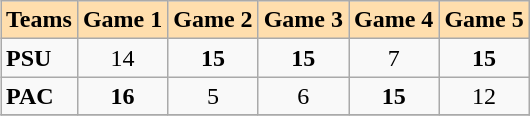<table class="wikitable" align=right>
<tr bgcolor=#ffdead align=center>
<td colspan=1><strong>Teams</strong></td>
<td colspan=1><strong>Game 1</strong></td>
<td colspan=1><strong>Game 2</strong></td>
<td colspan=1><strong>Game 3</strong></td>
<td colspan=1><strong>Game 4</strong></td>
<td colspan=1><strong>Game 5</strong></td>
</tr>
<tr>
<td><strong>PSU</strong></td>
<td align=center>14</td>
<td align=center><strong>15</strong></td>
<td align=center><strong>15</strong></td>
<td align=center>7</td>
<td align=center><strong>15</strong></td>
</tr>
<tr>
<td><strong>PAC</strong></td>
<td align=center><strong>16</strong></td>
<td align=center>5</td>
<td align=center>6</td>
<td align=center><strong>15</strong></td>
<td align=center>12</td>
</tr>
<tr>
</tr>
</table>
